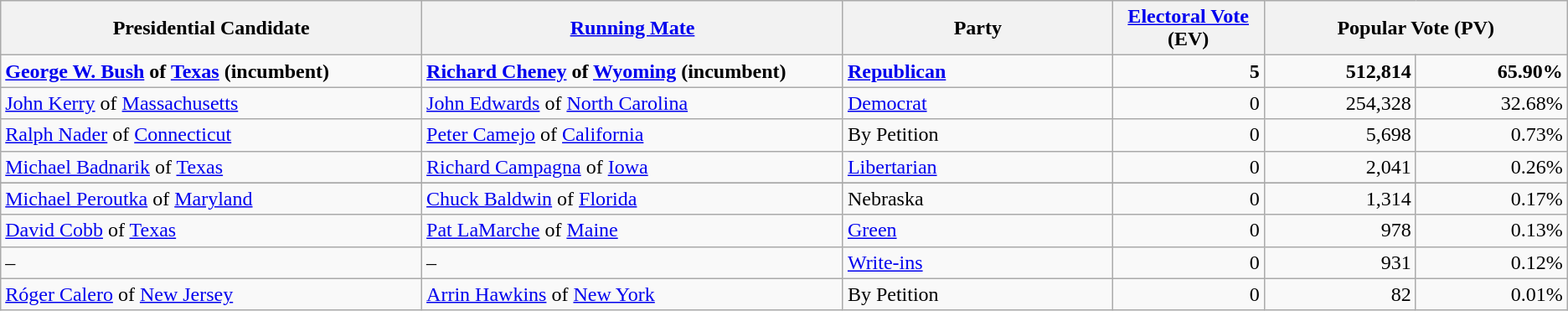<table class="wikitable">
<tr>
<th width="25%">Presidential Candidate</th>
<th width="25%"><a href='#'>Running Mate</a></th>
<th width="16%">Party</th>
<th width="9%"><a href='#'>Electoral Vote</a> (EV)</th>
<th width="18%" colspan="2">Popular Vote (PV)</th>
</tr>
<tr>
<td><strong><a href='#'>George W. Bush</a> of <a href='#'>Texas</a></strong> <strong>(incumbent)</strong></td>
<td><strong><a href='#'>Richard Cheney</a> of <a href='#'>Wyoming</a></strong> <strong>(incumbent)</strong></td>
<td><strong><a href='#'>Republican</a></strong></td>
<td align="right"><strong>5</strong></td>
<td align="right"><strong>512,814</strong></td>
<td align="right"><strong>65.90%</strong></td>
</tr>
<tr>
<td><a href='#'>John Kerry</a> of <a href='#'>Massachusetts</a></td>
<td><a href='#'>John Edwards</a> of <a href='#'>North Carolina</a></td>
<td><a href='#'>Democrat</a></td>
<td align="right">0</td>
<td align="right">254,328</td>
<td align="right">32.68%</td>
</tr>
<tr>
<td><a href='#'>Ralph Nader</a> of <a href='#'>Connecticut</a></td>
<td><a href='#'>Peter Camejo</a> of <a href='#'>California</a></td>
<td>By Petition</td>
<td align="right">0</td>
<td align="right">5,698</td>
<td align="right">0.73%</td>
</tr>
<tr>
<td><a href='#'>Michael Badnarik</a> of <a href='#'>Texas</a></td>
<td><a href='#'>Richard Campagna</a> of <a href='#'>Iowa</a></td>
<td><a href='#'>Libertarian</a></td>
<td align="right">0</td>
<td align="right">2,041</td>
<td align="right">0.26%</td>
</tr>
<tr>
</tr>
<tr>
<td><a href='#'>Michael Peroutka</a> of <a href='#'>Maryland</a></td>
<td><a href='#'>Chuck Baldwin</a> of <a href='#'>Florida</a></td>
<td>Nebraska</td>
<td align="right">0</td>
<td align="right">1,314</td>
<td align="right">0.17%</td>
</tr>
<tr>
<td><a href='#'>David Cobb</a> of <a href='#'>Texas</a></td>
<td><a href='#'>Pat LaMarche</a> of <a href='#'>Maine</a></td>
<td><a href='#'>Green</a></td>
<td align="right">0</td>
<td align="right">978</td>
<td align="right">0.13%</td>
</tr>
<tr>
<td>–</td>
<td>–</td>
<td><a href='#'>Write-ins</a></td>
<td align="right">0</td>
<td align="right">931</td>
<td align="right">0.12%</td>
</tr>
<tr>
<td><a href='#'>Róger Calero</a> of <a href='#'>New Jersey</a></td>
<td><a href='#'>Arrin Hawkins</a> of <a href='#'>New York</a></td>
<td>By Petition</td>
<td align="right">0</td>
<td align="right">82</td>
<td align="right">0.01%</td>
</tr>
</table>
